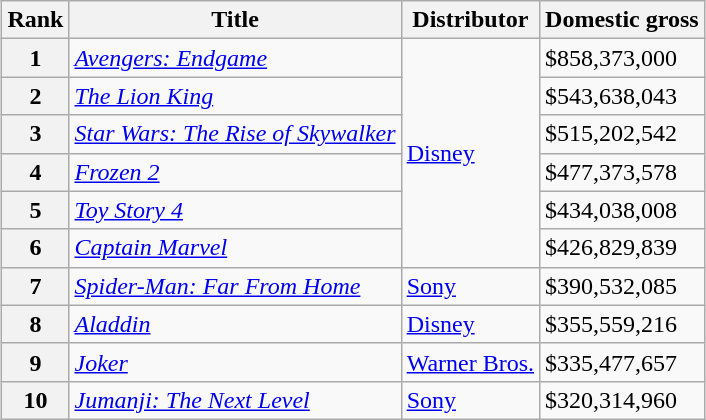<table class="wikitable" style="margin:auto; margin:auto;">
<tr>
<th>Rank</th>
<th>Title</th>
<th>Distributor</th>
<th>Domestic gross </th>
</tr>
<tr>
<th style="text-align:center;">1</th>
<td><em><a href='#'>Avengers: Endgame</a></em></td>
<td rowspan="6"><a href='#'>Disney</a></td>
<td>$858,373,000</td>
</tr>
<tr>
<th style="text-align:center;">2</th>
<td><em><a href='#'>The Lion King</a></em></td>
<td>$543,638,043</td>
</tr>
<tr>
<th style="text-align:center;">3</th>
<td><em><a href='#'>Star Wars: The Rise of Skywalker</a></em></td>
<td>$515,202,542</td>
</tr>
<tr>
<th style="text-align:center;">4</th>
<td><em><a href='#'>Frozen 2</a></em></td>
<td>$477,373,578</td>
</tr>
<tr>
<th style="text-align:center;">5</th>
<td><em><a href='#'>Toy Story 4</a></em></td>
<td>$434,038,008</td>
</tr>
<tr>
<th style="text-align:center;">6</th>
<td><em><a href='#'>Captain Marvel</a></em></td>
<td>$426,829,839</td>
</tr>
<tr>
<th style="text-align:center;">7</th>
<td><em><a href='#'>Spider-Man: Far From Home</a></em></td>
<td><a href='#'>Sony</a></td>
<td>$390,532,085</td>
</tr>
<tr>
<th style="text-align:center;">8</th>
<td><em><a href='#'>Aladdin</a></em></td>
<td><a href='#'>Disney</a></td>
<td>$355,559,216</td>
</tr>
<tr>
<th style="text-align:center;">9</th>
<td><em><a href='#'>Joker</a></em></td>
<td><a href='#'>Warner Bros.</a></td>
<td>$335,477,657</td>
</tr>
<tr>
<th style="text-align:center;">10</th>
<td><em><a href='#'>Jumanji: The Next Level</a></em></td>
<td><a href='#'>Sony</a></td>
<td>$320,314,960</td>
</tr>
</table>
